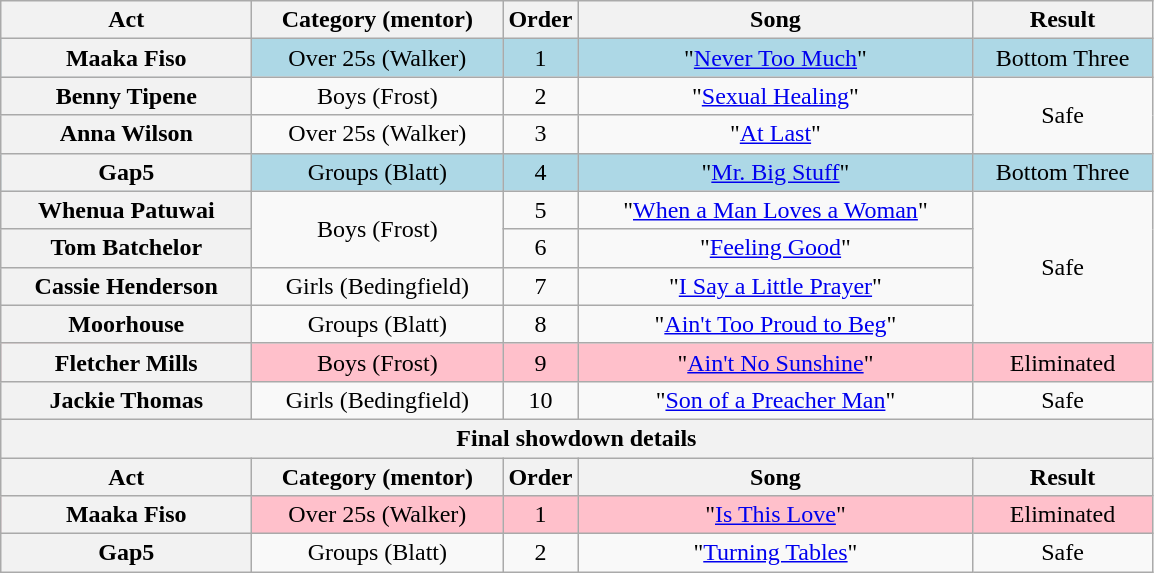<table class="wikitable plainrowheaders" style="text-align:center;">
<tr>
<th scope="col" style="width:10em;">Act</th>
<th scope="col" style="width:10em;">Category (mentor)</th>
<th scope="col">Order</th>
<th scope="col" style="width:16em;">Song</th>
<th scope="col" style="width:7em;">Result</th>
</tr>
<tr style="background:lightblue;">
<th scope="row">Maaka Fiso</th>
<td>Over 25s (Walker)</td>
<td>1</td>
<td>"<a href='#'>Never Too Much</a>"</td>
<td>Bottom Three</td>
</tr>
<tr>
<th scope="row">Benny Tipene</th>
<td>Boys (Frost)</td>
<td>2</td>
<td>"<a href='#'>Sexual Healing</a>"</td>
<td rowspan=2>Safe</td>
</tr>
<tr>
<th scope="row">Anna Wilson</th>
<td>Over 25s (Walker)</td>
<td>3</td>
<td>"<a href='#'>At Last</a>"</td>
</tr>
<tr style="background:lightblue;">
<th scope="row">Gap5</th>
<td>Groups (Blatt)</td>
<td>4</td>
<td>"<a href='#'>Mr. Big Stuff</a>"</td>
<td>Bottom Three</td>
</tr>
<tr>
<th scope="row">Whenua Patuwai</th>
<td rowspan=2>Boys (Frost)</td>
<td>5</td>
<td>"<a href='#'>When a Man Loves a Woman</a>"</td>
<td rowspan=4>Safe</td>
</tr>
<tr>
<th scope="row">Tom Batchelor</th>
<td>6</td>
<td>"<a href='#'>Feeling Good</a>"</td>
</tr>
<tr>
<th scope="row">Cassie Henderson</th>
<td>Girls (Bedingfield)</td>
<td>7</td>
<td>"<a href='#'>I Say a Little Prayer</a>"</td>
</tr>
<tr>
<th scope="row">Moorhouse</th>
<td>Groups (Blatt)</td>
<td>8</td>
<td>"<a href='#'>Ain't Too Proud to Beg</a>"</td>
</tr>
<tr style="background:pink;">
<th scope="row">Fletcher Mills</th>
<td>Boys (Frost)</td>
<td>9</td>
<td>"<a href='#'>Ain't No Sunshine</a>"</td>
<td>Eliminated</td>
</tr>
<tr>
<th scope="row">Jackie Thomas</th>
<td>Girls (Bedingfield)</td>
<td>10</td>
<td>"<a href='#'>Son of a Preacher Man</a>"</td>
<td>Safe</td>
</tr>
<tr>
<th colspan="5">Final showdown details</th>
</tr>
<tr>
<th scope="col" style="width:10em;">Act</th>
<th scope="col" style="width:10em;">Category (mentor)</th>
<th scope="col">Order</th>
<th scope="col" style="width:16em;">Song</th>
<th scope="col" style="width:6em;">Result</th>
</tr>
<tr style="background:pink;">
<th scope="row">Maaka Fiso</th>
<td>Over 25s (Walker)</td>
<td>1</td>
<td>"<a href='#'>Is This Love</a>"</td>
<td>Eliminated</td>
</tr>
<tr>
<th scope="row">Gap5</th>
<td>Groups (Blatt)</td>
<td>2</td>
<td>"<a href='#'>Turning Tables</a>"</td>
<td>Safe</td>
</tr>
</table>
